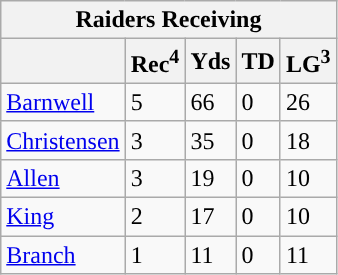<table class="wikitable">
<tr>
<th colspan="5">Raiders Receiving</th>
</tr>
<tr>
<th></th>
<th>Rec<sup>4</sup></th>
<th>Yds</th>
<th>TD</th>
<th>LG<sup>3</sup></th>
</tr>
<tr>
<td><a href='#'>Barnwell</a></td>
<td>5</td>
<td>66</td>
<td>0</td>
<td>26</td>
</tr>
<tr>
<td><a href='#'>Christensen</a></td>
<td>3</td>
<td>35</td>
<td>0</td>
<td>18</td>
</tr>
<tr>
<td><a href='#'>Allen</a></td>
<td>3</td>
<td>19</td>
<td>0</td>
<td>10</td>
</tr>
<tr>
<td><a href='#'>King</a></td>
<td>2</td>
<td>17</td>
<td>0</td>
<td>10</td>
</tr>
<tr>
<td><a href='#'>Branch</a></td>
<td>1</td>
<td>11</td>
<td>0</td>
<td>11</td>
</tr>
</table>
